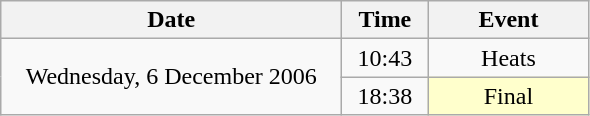<table class = "wikitable" style="text-align:center;">
<tr>
<th width=220>Date</th>
<th width=50>Time</th>
<th width=100>Event</th>
</tr>
<tr>
<td rowspan=2>Wednesday, 6 December 2006</td>
<td>10:43</td>
<td>Heats</td>
</tr>
<tr>
<td>18:38</td>
<td bgcolor=ffffcc>Final</td>
</tr>
</table>
